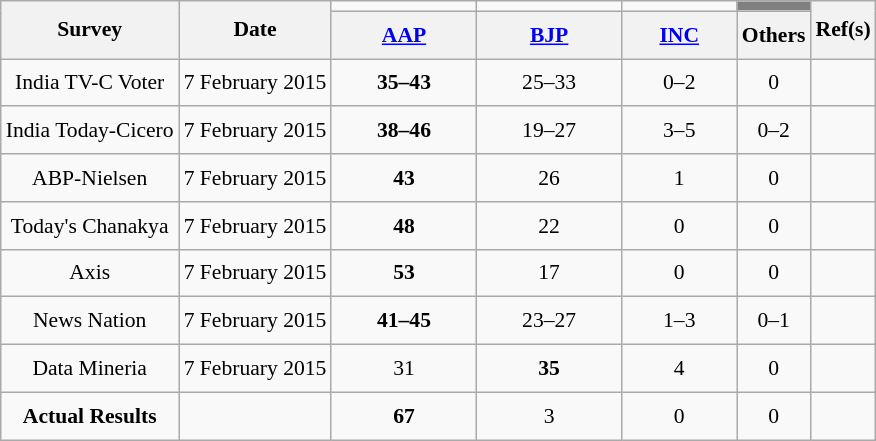<table class="wikitable sortable" style="text-align:center;font-size:90%;line-height:25px;">
<tr>
<th class="wikitable" rowspan="2">Survey</th>
<th class="wikitable" rowspan="2">Date</th>
<td bgcolor=></td>
<td bgcolor=></td>
<td bgcolor=></td>
<td style="background:gray;"></td>
<th class="unsortable" rowspan="2">Ref(s)</th>
</tr>
<tr>
<th class="wikitable" style="width:90px;"><a href='#'>AAP</a></th>
<th class="wikitable" style="width:90px;"><a href='#'>BJP</a></th>
<th class="wikitable" style="width:70px;"><a href='#'>INC</a></th>
<th>Others</th>
</tr>
<tr>
<td>India TV-C Voter</td>
<td>7 February 2015</td>
<td><strong>35–43</strong></td>
<td>25–33</td>
<td>0–2</td>
<td>0</td>
<td></td>
</tr>
<tr>
<td>India Today-Cicero</td>
<td>7 February 2015</td>
<td><strong>38–46</strong></td>
<td>19–27</td>
<td>3–5</td>
<td>0–2</td>
<td></td>
</tr>
<tr>
<td>ABP-Nielsen</td>
<td>7 February 2015</td>
<td><strong>43</strong></td>
<td>26</td>
<td>1</td>
<td>0</td>
<td></td>
</tr>
<tr>
<td>Today's Chanakya</td>
<td>7 February 2015</td>
<td><strong>48</strong></td>
<td>22</td>
<td>0</td>
<td>0</td>
<td></td>
</tr>
<tr>
<td>Axis</td>
<td>7 February 2015</td>
<td><strong>53</strong></td>
<td>17</td>
<td>0</td>
<td>0</td>
<td></td>
</tr>
<tr>
<td>News Nation</td>
<td>7 February 2015</td>
<td><strong>41–45</strong></td>
<td>23–27</td>
<td>1–3</td>
<td>0–1</td>
<td></td>
</tr>
<tr>
<td>Data Mineria</td>
<td>7 February 2015</td>
<td>31</td>
<td><strong>35</strong></td>
<td>4</td>
<td>0</td>
<td></td>
</tr>
<tr>
<td><strong>Actual Results</strong></td>
<td></td>
<td><strong>67</strong></td>
<td>3</td>
<td>0</td>
<td>0</td>
<td></td>
</tr>
</table>
